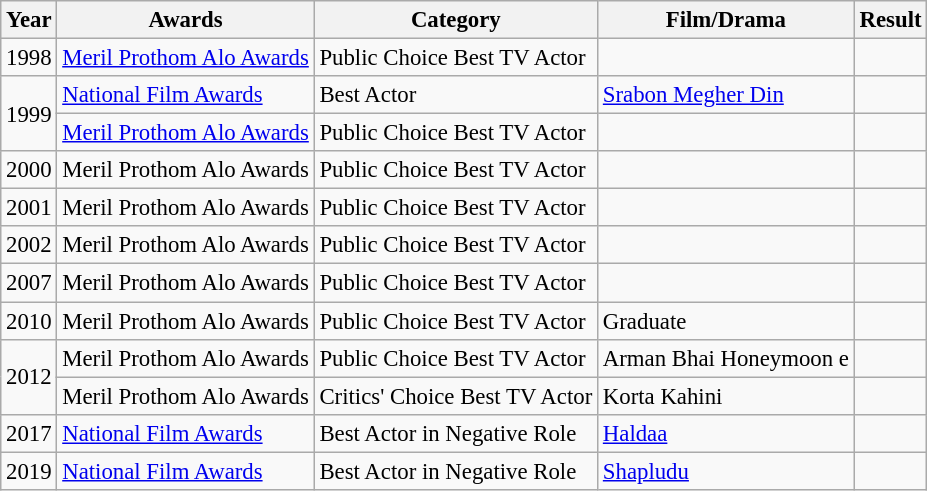<table class="wikitable" style="font-size: 95%;">
<tr>
<th>Year</th>
<th>Awards</th>
<th>Category</th>
<th>Film/Drama</th>
<th>Result</th>
</tr>
<tr>
<td>1998</td>
<td><a href='#'>Meril Prothom Alo Awards</a></td>
<td>Public Choice Best TV Actor</td>
<td></td>
<td></td>
</tr>
<tr>
<td rowspan="2">1999</td>
<td><a href='#'>National Film Awards</a></td>
<td>Best Actor</td>
<td><a href='#'>Srabon Megher Din</a></td>
<td></td>
</tr>
<tr>
<td><a href='#'>Meril Prothom Alo Awards</a></td>
<td>Public Choice Best TV Actor</td>
<td></td>
<td></td>
</tr>
<tr>
<td>2000</td>
<td>Meril Prothom Alo Awards</td>
<td>Public Choice Best TV Actor</td>
<td></td>
<td></td>
</tr>
<tr>
<td>2001</td>
<td>Meril Prothom Alo Awards</td>
<td>Public Choice Best TV Actor</td>
<td></td>
<td></td>
</tr>
<tr>
<td>2002</td>
<td>Meril Prothom Alo Awards</td>
<td>Public Choice Best TV Actor</td>
<td></td>
<td></td>
</tr>
<tr>
<td>2007</td>
<td>Meril Prothom Alo Awards</td>
<td>Public Choice Best TV Actor</td>
<td></td>
<td></td>
</tr>
<tr>
<td>2010</td>
<td>Meril Prothom Alo Awards</td>
<td>Public Choice Best TV Actor</td>
<td>Graduate</td>
<td></td>
</tr>
<tr>
<td rowspan="2">2012</td>
<td>Meril Prothom Alo Awards</td>
<td>Public Choice Best TV Actor</td>
<td>Arman Bhai Honeymoon e</td>
<td></td>
</tr>
<tr>
<td>Meril Prothom Alo Awards</td>
<td>Critics' Choice Best TV Actor</td>
<td>Korta Kahini</td>
<td></td>
</tr>
<tr>
<td>2017</td>
<td><a href='#'>National Film Awards</a></td>
<td>Best Actor in Negative Role</td>
<td><a href='#'>Haldaa</a></td>
<td></td>
</tr>
<tr>
<td>2019</td>
<td><a href='#'>National Film Awards</a></td>
<td>Best Actor in Negative Role</td>
<td><a href='#'>Shapludu</a></td>
<td></td>
</tr>
</table>
